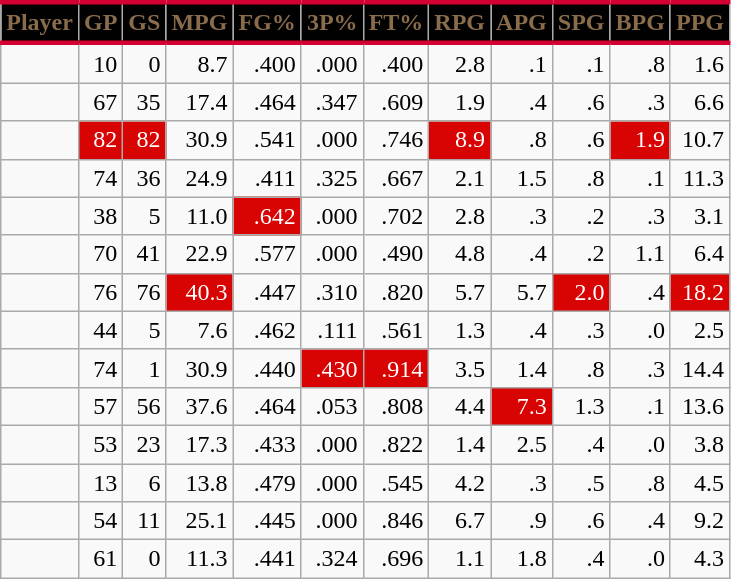<table class="wikitable sortable" style="text-align:right;">
<tr>
<th style="background:#010101; color:#896C4C; border-top:#D50032 3px solid; border-bottom:#D50032 3px solid;">Player</th>
<th style="background:#010101; color:#896C4C; border-top:#D50032 3px solid; border-bottom:#D50032 3px solid;">GP</th>
<th style="background:#010101; color:#896C4C; border-top:#D50032 3px solid; border-bottom:#D50032 3px solid;">GS</th>
<th style="background:#010101; color:#896C4C; border-top:#D50032 3px solid; border-bottom:#D50032 3px solid;">MPG</th>
<th style="background:#010101; color:#896C4C; border-top:#D50032 3px solid; border-bottom:#D50032 3px solid;">FG%</th>
<th style="background:#010101; color:#896C4C; border-top:#D50032 3px solid; border-bottom:#D50032 3px solid;">3P%</th>
<th style="background:#010101; color:#896C4C; border-top:#D50032 3px solid; border-bottom:#D50032 3px solid;">FT%</th>
<th style="background:#010101; color:#896C4C; border-top:#D50032 3px solid; border-bottom:#D50032 3px solid;">RPG</th>
<th style="background:#010101; color:#896C4C; border-top:#D50032 3px solid; border-bottom:#D50032 3px solid;">APG</th>
<th style="background:#010101; color:#896C4C; border-top:#D50032 3px solid; border-bottom:#D50032 3px solid;">SPG</th>
<th style="background:#010101; color:#896C4C; border-top:#D50032 3px solid; border-bottom:#D50032 3px solid;">BPG</th>
<th style="background:#010101; color:#896C4C; border-top:#D50032 3px solid; border-bottom:#D50032 3px solid;">PPG</th>
</tr>
<tr>
<td></td>
<td>10</td>
<td>0</td>
<td>8.7</td>
<td>.400</td>
<td>.000</td>
<td>.400</td>
<td>2.8</td>
<td>.1</td>
<td>.1</td>
<td>.8</td>
<td>1.6</td>
</tr>
<tr>
<td></td>
<td>67</td>
<td>35</td>
<td>17.4</td>
<td>.464</td>
<td>.347</td>
<td>.609</td>
<td>1.9</td>
<td>.4</td>
<td>.6</td>
<td>.3</td>
<td>6.6</td>
</tr>
<tr>
<td></td>
<td style="background:#d80303;color:white;">82</td>
<td style="background:#d80303;color:white;">82</td>
<td>30.9</td>
<td>.541</td>
<td>.000</td>
<td>.746</td>
<td style="background:#d80303;color:white;">8.9</td>
<td>.8</td>
<td>.6</td>
<td style="background:#d80303;color:white;">1.9</td>
<td>10.7</td>
</tr>
<tr>
<td></td>
<td>74</td>
<td>36</td>
<td>24.9</td>
<td>.411</td>
<td>.325</td>
<td>.667</td>
<td>2.1</td>
<td>1.5</td>
<td>.8</td>
<td>.1</td>
<td>11.3</td>
</tr>
<tr>
<td></td>
<td>38</td>
<td>5</td>
<td>11.0</td>
<td style="background:#d80303;color:white;">.642</td>
<td>.000</td>
<td>.702</td>
<td>2.8</td>
<td>.3</td>
<td>.2</td>
<td>.3</td>
<td>3.1</td>
</tr>
<tr>
<td></td>
<td>70</td>
<td>41</td>
<td>22.9</td>
<td>.577</td>
<td>.000</td>
<td>.490</td>
<td>4.8</td>
<td>.4</td>
<td>.2</td>
<td>1.1</td>
<td>6.4</td>
</tr>
<tr>
<td></td>
<td>76</td>
<td>76</td>
<td style="background:#d80303;color:white;">40.3</td>
<td>.447</td>
<td>.310</td>
<td>.820</td>
<td>5.7</td>
<td>5.7</td>
<td style="background:#d80303;color:white;">2.0</td>
<td>.4</td>
<td style="background:#d80303;color:white;">18.2</td>
</tr>
<tr>
<td></td>
<td>44</td>
<td>5</td>
<td>7.6</td>
<td>.462</td>
<td>.111</td>
<td>.561</td>
<td>1.3</td>
<td>.4</td>
<td>.3</td>
<td>.0</td>
<td>2.5</td>
</tr>
<tr>
<td></td>
<td>74</td>
<td>1</td>
<td>30.9</td>
<td>.440</td>
<td style="background:#d80303;color:white;">.430</td>
<td style="background:#d80303;color:white;">.914</td>
<td>3.5</td>
<td>1.4</td>
<td>.8</td>
<td>.3</td>
<td>14.4</td>
</tr>
<tr>
<td></td>
<td>57</td>
<td>56</td>
<td>37.6</td>
<td>.464</td>
<td>.053</td>
<td>.808</td>
<td>4.4</td>
<td style="background:#d80303;color:white;">7.3</td>
<td>1.3</td>
<td>.1</td>
<td>13.6</td>
</tr>
<tr>
<td></td>
<td>53</td>
<td>23</td>
<td>17.3</td>
<td>.433</td>
<td>.000</td>
<td>.822</td>
<td>1.4</td>
<td>2.5</td>
<td>.4</td>
<td>.0</td>
<td>3.8</td>
</tr>
<tr>
<td></td>
<td>13</td>
<td>6</td>
<td>13.8</td>
<td>.479</td>
<td>.000</td>
<td>.545</td>
<td>4.2</td>
<td>.3</td>
<td>.5</td>
<td>.8</td>
<td>4.5</td>
</tr>
<tr>
<td></td>
<td>54</td>
<td>11</td>
<td>25.1</td>
<td>.445</td>
<td>.000</td>
<td>.846</td>
<td>6.7</td>
<td>.9</td>
<td>.6</td>
<td>.4</td>
<td>9.2</td>
</tr>
<tr>
<td></td>
<td>61</td>
<td>0</td>
<td>11.3</td>
<td>.441</td>
<td>.324</td>
<td>.696</td>
<td>1.1</td>
<td>1.8</td>
<td>.4</td>
<td>.0</td>
<td>4.3</td>
</tr>
</table>
